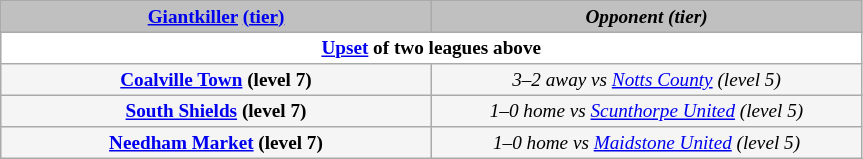<table class="wikitable" style="width: 575px; background:WhiteSmoke; text-align:center; font-size:80%">
<tr>
<td scope="col" style="width: 30.00%; background:silver;"><strong><a href='#'>Giantkiller</a> <a href='#'>(tier)</a></strong></td>
<td scope="col" style="width: 30.00%; background:silver;"><strong> <em>Opponent (tier)</em> </strong></td>
</tr>
<tr>
<td colspan="2" style= background:White><strong><a href='#'>Upset</a> of two leagues above</strong></td>
</tr>
<tr>
<td><strong><a href='#'>Coalville Town</a> (level 7)</strong></td>
<td><em>3–2 away vs <a href='#'>Notts County</a> (level 5)</em></td>
</tr>
<tr>
<td><strong><a href='#'>South Shields</a> (level 7)</strong></td>
<td><em>1–0 home vs <a href='#'>Scunthorpe United</a> (level 5)</em></td>
</tr>
<tr>
<td><strong><a href='#'>Needham Market</a> (level 7)</strong></td>
<td><em>1–0 home vs <a href='#'>Maidstone United</a> (level 5)</em></td>
</tr>
</table>
